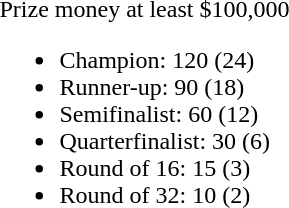<table style="float:left; margin-right:1em">
<tr>
<td>Prize money at least $100,000<br><ul><li>Champion: 120 (24)</li><li>Runner-up: 90 (18)</li><li>Semifinalist: 60 (12)</li><li>Quarterfinalist: 30 (6)</li><li>Round of 16: 15 (3)</li><li>Round of 32: 10 (2)</li></ul><br></td>
</tr>
</table>
